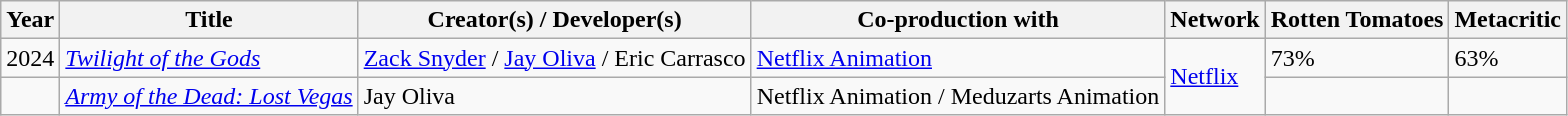<table class="wikitable">
<tr>
<th>Year</th>
<th>Title</th>
<th>Creator(s) / Developer(s)</th>
<th>Co-production with</th>
<th>Network</th>
<th>Rotten Tomatoes</th>
<th>Metacritic</th>
</tr>
<tr>
<td>2024</td>
<td><em><a href='#'>Twilight of the Gods</a></em></td>
<td><a href='#'>Zack Snyder</a> / <a href='#'>Jay Oliva</a> / Eric Carrasco</td>
<td><a href='#'>Netflix Animation</a></td>
<td rowspan=2><a href='#'>Netflix</a></td>
<td>73%</td>
<td>63%</td>
</tr>
<tr>
<td></td>
<td><em><a href='#'>Army of the Dead: Lost Vegas</a></em></td>
<td>Jay Oliva</td>
<td>Netflix Animation / Meduzarts Animation</td>
<td></td>
<td></td>
</tr>
</table>
